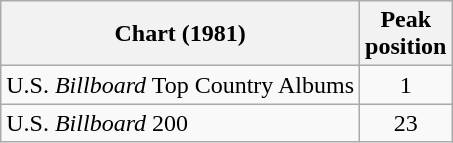<table class="wikitable">
<tr>
<th>Chart (1981)</th>
<th>Peak<br>position</th>
</tr>
<tr>
<td>U.S. <em>Billboard</em> Top Country Albums</td>
<td align="center">1</td>
</tr>
<tr>
<td>U.S. <em>Billboard</em> 200</td>
<td align="center">23</td>
</tr>
</table>
